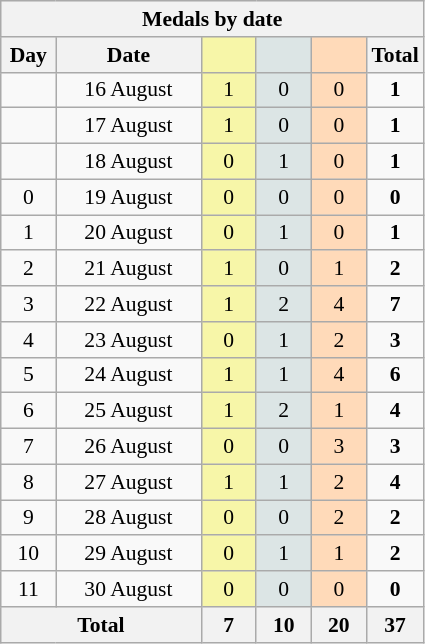<table class="wikitable" style="font-size:90%; text-align:center;">
<tr style="background:#efefef;">
<th colspan=6>Medals by date</th>
</tr>
<tr>
<th width=30>Day</th>
<th width=90>Date</th>
<th width=30 style="background:#F7F6A8;"></th>
<th width=30 style="background:#DCE5E5;"></th>
<th width=30 style="background:#FFDAB9;"></th>
<th width=30>Total</th>
</tr>
<tr>
<td></td>
<td>16 August</td>
<td style="background:#F7F6A8;">1</td>
<td style="background:#DCE5E5;">0</td>
<td style="background:#FFDAB9;">0</td>
<td><strong>1</strong></td>
</tr>
<tr>
<td></td>
<td>17 August</td>
<td style="background:#F7F6A8;">1</td>
<td style="background:#DCE5E5;">0</td>
<td style="background:#FFDAB9;">0</td>
<td><strong>1</strong></td>
</tr>
<tr>
<td></td>
<td>18 August</td>
<td style="background:#F7F6A8;">0</td>
<td style="background:#DCE5E5;">1</td>
<td style="background:#FFDAB9;">0</td>
<td><strong>1</strong></td>
</tr>
<tr>
<td>0</td>
<td>19 August</td>
<td style="background:#F7F6A8;">0</td>
<td style="background:#DCE5E5;">0</td>
<td style="background:#FFDAB9;">0</td>
<td><strong>0</strong></td>
</tr>
<tr>
<td>1</td>
<td>20 August</td>
<td style="background:#F7F6A8;">0</td>
<td style="background:#DCE5E5;">1</td>
<td style="background:#FFDAB9;">0</td>
<td><strong>1</strong></td>
</tr>
<tr>
<td>2</td>
<td>21 August</td>
<td style="background:#F7F6A8;">1</td>
<td style="background:#DCE5E5;">0</td>
<td style="background:#FFDAB9;">1</td>
<td><strong>2</strong></td>
</tr>
<tr>
<td>3</td>
<td>22 August</td>
<td style="background:#F7F6A8;">1</td>
<td style="background:#DCE5E5;">2</td>
<td style="background:#FFDAB9;">4</td>
<td><strong>7</strong></td>
</tr>
<tr>
<td>4</td>
<td>23 August</td>
<td style="background:#F7F6A8;">0</td>
<td style="background:#DCE5E5;">1</td>
<td style="background:#FFDAB9;">2</td>
<td><strong>3</strong></td>
</tr>
<tr>
<td>5</td>
<td>24 August</td>
<td style="background:#F7F6A8;">1</td>
<td style="background:#DCE5E5;">1</td>
<td style="background:#FFDAB9;">4</td>
<td><strong>6</strong></td>
</tr>
<tr>
<td>6</td>
<td>25 August</td>
<td style="background:#F7F6A8;">1</td>
<td style="background:#DCE5E5;">2</td>
<td style="background:#FFDAB9;">1</td>
<td><strong>4</strong></td>
</tr>
<tr>
<td>7</td>
<td>26 August</td>
<td style="background:#F7F6A8;">0</td>
<td style="background:#DCE5E5;">0</td>
<td style="background:#FFDAB9;">3</td>
<td><strong>3</strong></td>
</tr>
<tr>
<td>8</td>
<td>27 August</td>
<td style="background:#F7F6A8;">1</td>
<td style="background:#DCE5E5;">1</td>
<td style="background:#FFDAB9;">2</td>
<td><strong>4</strong></td>
</tr>
<tr>
<td>9</td>
<td>28 August</td>
<td style="background:#F7F6A8;">0</td>
<td style="background:#DCE5E5;">0</td>
<td style="background:#FFDAB9;">2</td>
<td><strong>2</strong></td>
</tr>
<tr>
<td>10</td>
<td>29 August</td>
<td style="background:#F7F6A8;">0</td>
<td style="background:#DCE5E5;">1</td>
<td style="background:#FFDAB9;">1</td>
<td><strong>2</strong></td>
</tr>
<tr>
<td>11</td>
<td>30 August</td>
<td style="background:#F7F6A8;">0</td>
<td style="background:#DCE5E5;">0</td>
<td style="background:#FFDAB9;">0</td>
<td><strong>0</strong></td>
</tr>
<tr>
<th colspan="2">Total</th>
<th>7</th>
<th>10</th>
<th>20</th>
<th>37</th>
</tr>
</table>
